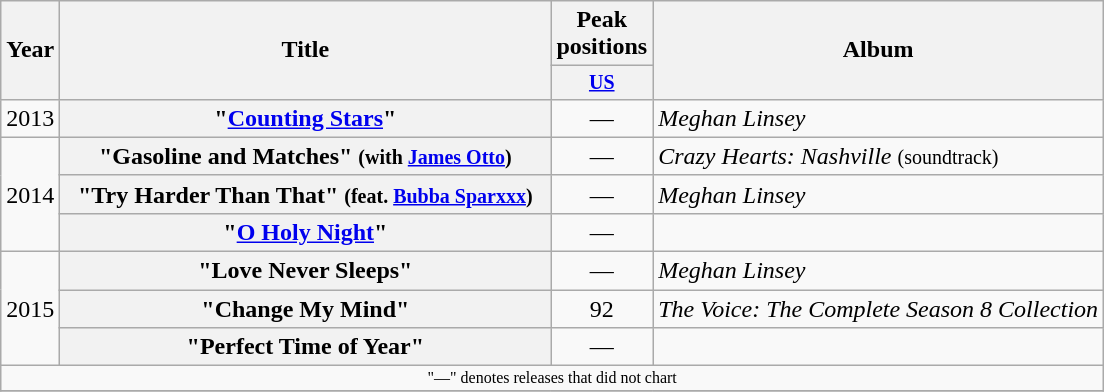<table class="wikitable plainrowheaders" style="text-align:center;">
<tr>
<th rowspan="2">Year</th>
<th rowspan="2" style="width:20em;">Title</th>
<th>Peak<br>positions</th>
<th rowspan="2">Album</th>
</tr>
<tr style="font-size:smaller;">
<th><a href='#'>US</a><br></th>
</tr>
<tr>
<td>2013</td>
<th scope="row">"<a href='#'>Counting Stars</a>"</th>
<td>—</td>
<td align="left"><em>Meghan Linsey</em></td>
</tr>
<tr>
<td rowspan="3">2014</td>
<th scope="row">"Gasoline and Matches" <small>(with <a href='#'>James Otto</a>)</small></th>
<td>—</td>
<td align="left"><em>Crazy Hearts: Nashville</em> <small>(soundtrack)</small></td>
</tr>
<tr>
<th scope="row">"Try Harder Than That" <small>(feat. <a href='#'>Bubba Sparxxx</a>)</small></th>
<td>—</td>
<td align="left"><em>Meghan Linsey</em></td>
</tr>
<tr>
<th scope="row">"<a href='#'>O Holy Night</a>"</th>
<td>—</td>
<td></td>
</tr>
<tr>
<td rowspan="3">2015</td>
<th scope="row">"Love Never Sleeps"</th>
<td>—</td>
<td align="left"><em>Meghan Linsey</em></td>
</tr>
<tr>
<th scope="row">"Change My Mind"</th>
<td>92</td>
<td align="left"><em>The Voice: The Complete Season 8 Collection</em></td>
</tr>
<tr>
<th scope="row">"Perfect Time of Year"</th>
<td>—</td>
<td></td>
</tr>
<tr>
<td colspan="4" style="font-size:8pt">"—" denotes releases that did not chart</td>
</tr>
<tr>
</tr>
</table>
